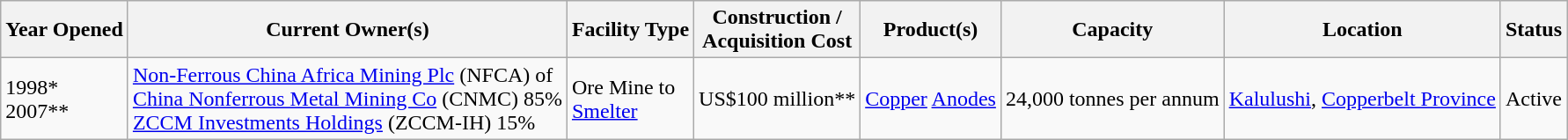<table class="wikitable">
<tr>
<th>Year Opened</th>
<th>Current Owner(s)</th>
<th>Facility Type</th>
<th>Construction /<br>Acquisition Cost</th>
<th>Product(s)</th>
<th>Capacity</th>
<th>Location</th>
<th>Status</th>
</tr>
<tr>
<td>1998*<br>2007**</td>
<td><a href='#'>Non-Ferrous China Africa Mining Plc</a> (NFCA) of<br><a href='#'>China Nonferrous Metal Mining Co</a> (CNMC) 85%<br><a href='#'>ZCCM Investments Holdings</a> (ZCCM-IH) 15%</td>
<td>Ore Mine to<br><a href='#'>Smelter</a></td>
<td>US$100 million**</td>
<td><a href='#'>Copper</a> <a href='#'>Anodes</a></td>
<td>24,000 tonnes per annum</td>
<td><a href='#'>Kalulushi</a>, <a href='#'>Copperbelt Province</a></td>
<td>Active</td>
</tr>
</table>
